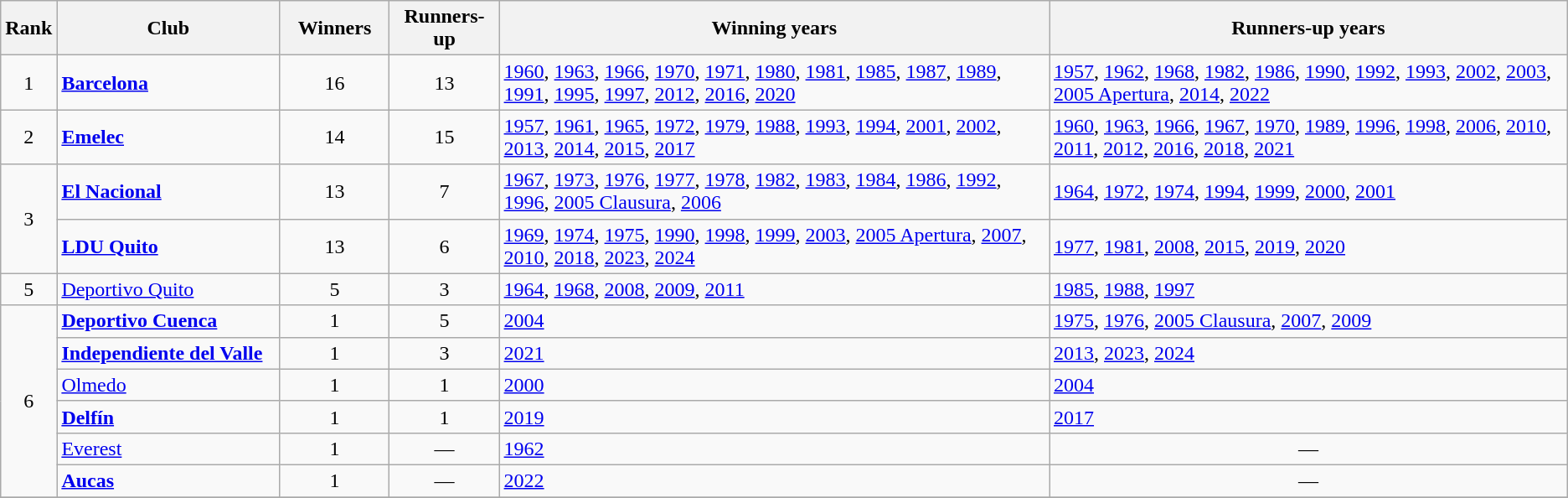<table class="wikitable sortable">
<tr>
<th>Rank</th>
<th scope=col class="unsortable" width=170>Club</th>
<th scope=col width=80>Winners</th>
<th scope=col width=80>Runners-up</th>
<th scope=col class="unsortable">Winning years</th>
<th scope=col class="unsortable">Runners-up years</th>
</tr>
<tr>
<td align="center">1</td>
<td><strong><a href='#'>Barcelona</a></strong></td>
<td align=center>16</td>
<td align=center>13</td>
<td><a href='#'>1960</a>, <a href='#'>1963</a>, <a href='#'>1966</a>, <a href='#'>1970</a>, <a href='#'>1971</a>, <a href='#'>1980</a>, <a href='#'>1981</a>, <a href='#'>1985</a>, <a href='#'>1987</a>, <a href='#'>1989</a>, <a href='#'>1991</a>, <a href='#'>1995</a>, <a href='#'>1997</a>, <a href='#'>2012</a>, <a href='#'>2016</a>, <a href='#'>2020</a></td>
<td><a href='#'>1957</a>, <a href='#'>1962</a>, <a href='#'>1968</a>, <a href='#'>1982</a>, <a href='#'>1986</a>, <a href='#'>1990</a>, <a href='#'>1992</a>, <a href='#'>1993</a>, <a href='#'>2002</a>, <a href='#'>2003</a>, <a href='#'>2005 Apertura</a>, <a href='#'>2014</a>, <a href='#'>2022</a></td>
</tr>
<tr>
<td align="center">2</td>
<td><strong><a href='#'>Emelec</a></strong></td>
<td align=center>14</td>
<td align=center>15</td>
<td><a href='#'>1957</a>, <a href='#'>1961</a>, <a href='#'>1965</a>, <a href='#'>1972</a>, <a href='#'>1979</a>, <a href='#'>1988</a>, <a href='#'>1993</a>, <a href='#'>1994</a>, <a href='#'>2001</a>, <a href='#'>2002</a>, <a href='#'>2013</a>, <a href='#'>2014</a>, <a href='#'>2015</a>, <a href='#'>2017</a></td>
<td><a href='#'>1960</a>, <a href='#'>1963</a>, <a href='#'>1966</a>, <a href='#'>1967</a>, <a href='#'>1970</a>, <a href='#'>1989</a>, <a href='#'>1996</a>, <a href='#'>1998</a>, <a href='#'>2006</a>, <a href='#'>2010</a>, <a href='#'>2011</a>, <a href='#'>2012</a>, <a href='#'>2016</a>, <a href='#'>2018</a>, <a href='#'>2021</a></td>
</tr>
<tr>
<td align="center" rowspan="2">3</td>
<td><strong><a href='#'>El Nacional</a></strong></td>
<td align=center>13</td>
<td align=center>7</td>
<td><a href='#'>1967</a>, <a href='#'>1973</a>, <a href='#'>1976</a>, <a href='#'>1977</a>, <a href='#'>1978</a>, <a href='#'>1982</a>, <a href='#'>1983</a>, <a href='#'>1984</a>, <a href='#'>1986</a>, <a href='#'>1992</a>, <a href='#'>1996</a>, <a href='#'>2005 Clausura</a>, <a href='#'>2006</a></td>
<td><a href='#'>1964</a>, <a href='#'>1972</a>, <a href='#'>1974</a>, <a href='#'>1994</a>, <a href='#'>1999</a>, <a href='#'>2000</a>, <a href='#'>2001</a></td>
</tr>
<tr>
<td><strong><a href='#'>LDU Quito</a></strong></td>
<td align=center>13</td>
<td align=center>6</td>
<td><a href='#'>1969</a>, <a href='#'>1974</a>, <a href='#'>1975</a>, <a href='#'>1990</a>, <a href='#'>1998</a>, <a href='#'>1999</a>, <a href='#'>2003</a>, <a href='#'>2005 Apertura</a>, <a href='#'>2007</a>, <a href='#'>2010</a>, <a href='#'>2018</a>, <a href='#'>2023</a>, <a href='#'>2024</a></td>
<td><a href='#'>1977</a>, <a href='#'>1981</a>, <a href='#'>2008</a>, <a href='#'>2015</a>, <a href='#'>2019</a>, <a href='#'>2020</a></td>
</tr>
<tr>
<td align="center">5</td>
<td><a href='#'>Deportivo Quito</a></td>
<td align=center>5</td>
<td align=center>3</td>
<td><a href='#'>1964</a>, <a href='#'>1968</a>, <a href='#'>2008</a>, <a href='#'>2009</a>, <a href='#'>2011</a></td>
<td><a href='#'>1985</a>, <a href='#'>1988</a>, <a href='#'>1997</a></td>
</tr>
<tr>
<td align="center" rowspan="6">6</td>
<td><strong><a href='#'>Deportivo Cuenca</a></strong></td>
<td align=center>1</td>
<td align=center>5</td>
<td><a href='#'>2004</a></td>
<td><a href='#'>1975</a>, <a href='#'>1976</a>, <a href='#'>2005 Clausura</a>, <a href='#'>2007</a>, <a href='#'>2009</a></td>
</tr>
<tr>
<td><strong><a href='#'>Independiente del Valle</a></strong></td>
<td align=center>1</td>
<td align=center>3</td>
<td><a href='#'>2021</a></td>
<td><a href='#'>2013</a>, <a href='#'>2023</a>, <a href='#'>2024</a></td>
</tr>
<tr>
<td><a href='#'>Olmedo</a></td>
<td align=center>1</td>
<td align=center>1</td>
<td><a href='#'>2000</a></td>
<td><a href='#'>2004</a></td>
</tr>
<tr>
<td><strong><a href='#'>Delfín</a></strong></td>
<td align="center">1</td>
<td align="center">1</td>
<td><a href='#'>2019</a></td>
<td><a href='#'>2017</a></td>
</tr>
<tr>
<td><a href='#'>Everest</a></td>
<td align=center>1</td>
<td align=center>—</td>
<td><a href='#'>1962</a></td>
<td align=center>—</td>
</tr>
<tr>
<td><strong><a href='#'>Aucas</a></strong></td>
<td align=center>1</td>
<td align=center>—</td>
<td><a href='#'>2022</a></td>
<td align=center>—</td>
</tr>
<tr>
</tr>
</table>
